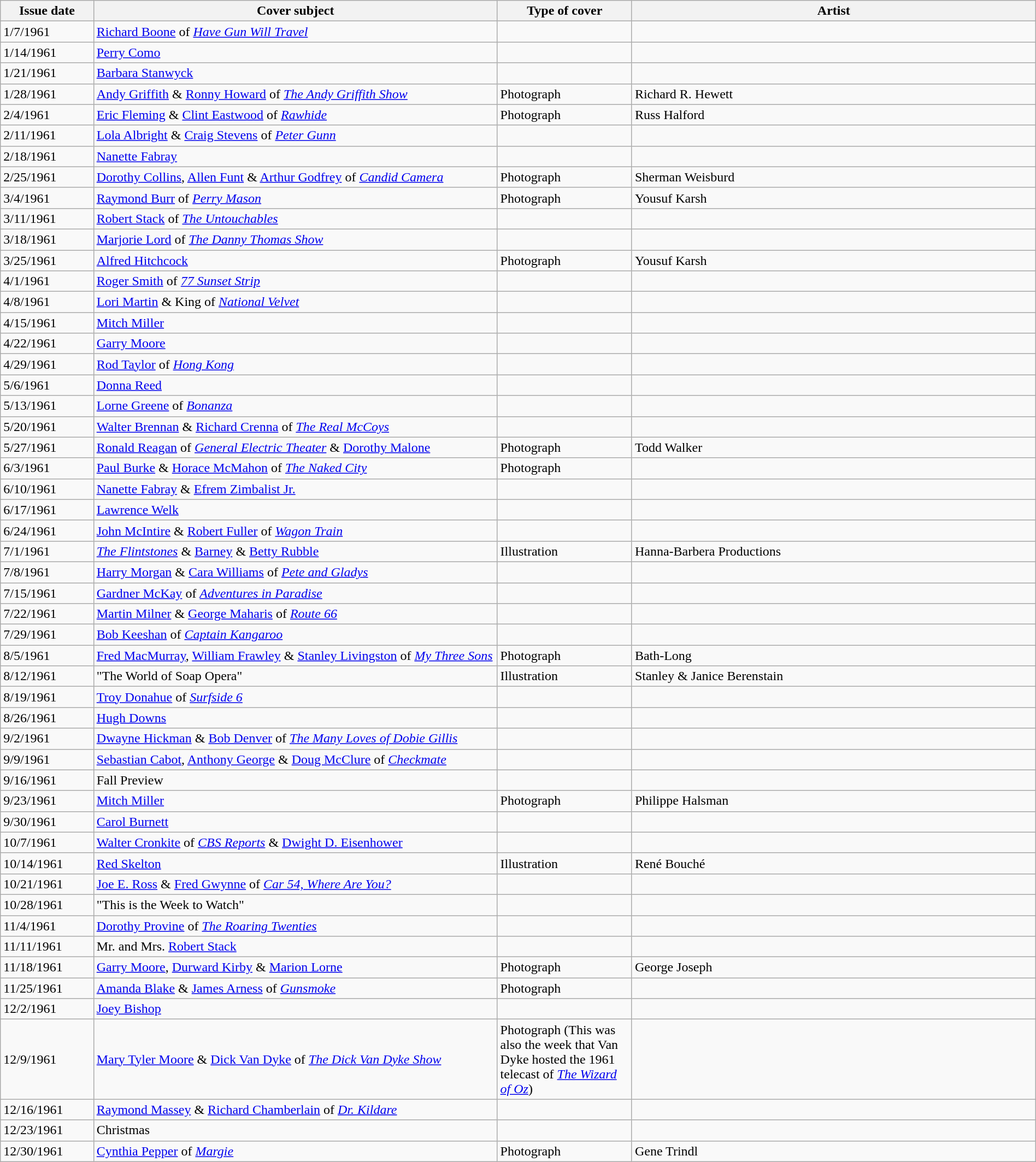<table class="wikitable sortable" width=100% style="font-size:100%;">
<tr>
<th width=9%>Issue date</th>
<th width=39%>Cover subject</th>
<th width=13%>Type of cover</th>
<th width=39%>Artist</th>
</tr>
<tr>
<td>1/7/1961</td>
<td><a href='#'>Richard Boone</a> of <em><a href='#'>Have Gun Will Travel</a></em></td>
<td></td>
<td></td>
</tr>
<tr>
<td>1/14/1961</td>
<td><a href='#'>Perry Como</a></td>
<td></td>
<td></td>
</tr>
<tr>
<td>1/21/1961</td>
<td><a href='#'>Barbara Stanwyck</a></td>
<td></td>
<td></td>
</tr>
<tr>
<td>1/28/1961</td>
<td><a href='#'>Andy Griffith</a> & <a href='#'>Ronny Howard</a> of <em><a href='#'>The Andy Griffith Show</a></em></td>
<td>Photograph</td>
<td>Richard R. Hewett</td>
</tr>
<tr>
<td>2/4/1961</td>
<td><a href='#'>Eric Fleming</a> & <a href='#'>Clint Eastwood</a> of <em><a href='#'>Rawhide</a></em></td>
<td>Photograph</td>
<td>Russ Halford</td>
</tr>
<tr>
<td>2/11/1961</td>
<td><a href='#'>Lola Albright</a> & <a href='#'>Craig Stevens</a> of <em><a href='#'>Peter Gunn</a></em></td>
<td></td>
<td></td>
</tr>
<tr>
<td>2/18/1961</td>
<td><a href='#'>Nanette Fabray</a></td>
<td></td>
<td></td>
</tr>
<tr>
<td>2/25/1961</td>
<td><a href='#'>Dorothy Collins</a>, <a href='#'>Allen Funt</a> & <a href='#'>Arthur Godfrey</a> of <em><a href='#'>Candid Camera</a></em></td>
<td>Photograph</td>
<td>Sherman Weisburd</td>
</tr>
<tr>
<td>3/4/1961</td>
<td><a href='#'>Raymond Burr</a> of <em><a href='#'>Perry Mason</a></em></td>
<td>Photograph</td>
<td>Yousuf Karsh</td>
</tr>
<tr>
<td>3/11/1961</td>
<td><a href='#'>Robert Stack</a> of <em><a href='#'>The Untouchables</a></em></td>
<td></td>
<td></td>
</tr>
<tr>
<td>3/18/1961</td>
<td><a href='#'>Marjorie Lord</a> of <em><a href='#'>The Danny Thomas Show</a></em></td>
<td></td>
<td></td>
</tr>
<tr>
<td>3/25/1961</td>
<td><a href='#'>Alfred Hitchcock</a></td>
<td>Photograph</td>
<td>Yousuf Karsh</td>
</tr>
<tr>
<td>4/1/1961</td>
<td><a href='#'>Roger Smith</a> of <em><a href='#'>77 Sunset Strip</a></em></td>
<td></td>
<td></td>
</tr>
<tr>
<td>4/8/1961</td>
<td><a href='#'>Lori Martin</a> & King of <em><a href='#'>National Velvet</a></em></td>
<td></td>
<td></td>
</tr>
<tr>
<td>4/15/1961</td>
<td><a href='#'>Mitch Miller</a></td>
<td></td>
<td></td>
</tr>
<tr>
<td>4/22/1961</td>
<td><a href='#'>Garry Moore</a></td>
<td></td>
<td></td>
</tr>
<tr>
<td>4/29/1961</td>
<td><a href='#'>Rod Taylor</a> of <em><a href='#'>Hong Kong</a></em></td>
<td></td>
<td></td>
</tr>
<tr>
<td>5/6/1961</td>
<td><a href='#'>Donna Reed</a></td>
<td></td>
<td></td>
</tr>
<tr>
<td>5/13/1961</td>
<td><a href='#'>Lorne Greene</a> of <em><a href='#'>Bonanza</a></em></td>
<td></td>
<td></td>
</tr>
<tr>
<td>5/20/1961</td>
<td><a href='#'>Walter Brennan</a> & <a href='#'>Richard Crenna</a> of <em><a href='#'>The Real McCoys</a></em></td>
<td></td>
<td></td>
</tr>
<tr>
<td>5/27/1961</td>
<td><a href='#'>Ronald Reagan</a> of <em><a href='#'>General Electric Theater</a></em> & <a href='#'>Dorothy Malone</a></td>
<td>Photograph</td>
<td>Todd Walker</td>
</tr>
<tr>
<td>6/3/1961</td>
<td><a href='#'>Paul Burke</a> & <a href='#'>Horace McMahon</a> of <em><a href='#'>The Naked City</a></em></td>
<td>Photograph</td>
<td></td>
</tr>
<tr>
<td>6/10/1961</td>
<td><a href='#'>Nanette Fabray</a> & <a href='#'>Efrem Zimbalist Jr.</a></td>
<td></td>
<td></td>
</tr>
<tr>
<td>6/17/1961</td>
<td><a href='#'>Lawrence Welk</a></td>
<td></td>
<td></td>
</tr>
<tr>
<td>6/24/1961</td>
<td><a href='#'>John McIntire</a> & <a href='#'>Robert Fuller</a> of <em><a href='#'>Wagon Train</a></em></td>
<td></td>
<td></td>
</tr>
<tr>
<td>7/1/1961</td>
<td><em><a href='#'>The Flintstones</a></em> & <a href='#'>Barney</a> & <a href='#'>Betty Rubble</a></td>
<td>Illustration</td>
<td>Hanna-Barbera Productions</td>
</tr>
<tr>
<td>7/8/1961</td>
<td><a href='#'>Harry Morgan</a> & <a href='#'>Cara Williams</a> of <em><a href='#'>Pete and Gladys</a></em></td>
<td></td>
<td></td>
</tr>
<tr>
<td>7/15/1961</td>
<td><a href='#'>Gardner McKay</a> of <em><a href='#'>Adventures in Paradise</a></em></td>
<td></td>
<td></td>
</tr>
<tr>
<td>7/22/1961</td>
<td><a href='#'>Martin Milner</a> & <a href='#'>George Maharis</a> of <em><a href='#'>Route 66</a></em></td>
<td></td>
<td></td>
</tr>
<tr>
<td>7/29/1961</td>
<td><a href='#'>Bob Keeshan</a> of <em><a href='#'>Captain Kangaroo</a></em></td>
<td></td>
<td></td>
</tr>
<tr>
<td>8/5/1961</td>
<td><a href='#'>Fred MacMurray</a>, <a href='#'>William Frawley</a> & <a href='#'>Stanley Livingston</a> of <em><a href='#'>My Three Sons</a></em></td>
<td>Photograph</td>
<td>Bath-Long</td>
</tr>
<tr>
<td>8/12/1961</td>
<td>"The World of Soap Opera"</td>
<td>Illustration</td>
<td>Stanley & Janice Berenstain</td>
</tr>
<tr>
<td>8/19/1961</td>
<td><a href='#'>Troy Donahue</a> of <em><a href='#'>Surfside 6</a></em></td>
<td></td>
<td></td>
</tr>
<tr>
<td>8/26/1961</td>
<td><a href='#'>Hugh Downs</a></td>
<td></td>
<td></td>
</tr>
<tr>
<td>9/2/1961</td>
<td><a href='#'>Dwayne Hickman</a> & <a href='#'>Bob Denver</a> of <em><a href='#'>The Many Loves of Dobie Gillis</a></em></td>
<td></td>
<td></td>
</tr>
<tr>
<td>9/9/1961</td>
<td><a href='#'>Sebastian Cabot</a>, <a href='#'>Anthony George</a> & <a href='#'>Doug McClure</a> of <em><a href='#'>Checkmate</a></em></td>
<td></td>
<td></td>
</tr>
<tr>
<td>9/16/1961</td>
<td>Fall Preview</td>
<td></td>
<td></td>
</tr>
<tr>
<td>9/23/1961</td>
<td><a href='#'>Mitch Miller</a></td>
<td>Photograph</td>
<td>Philippe Halsman</td>
</tr>
<tr>
<td>9/30/1961</td>
<td><a href='#'>Carol Burnett</a></td>
<td></td>
<td></td>
</tr>
<tr>
<td>10/7/1961</td>
<td><a href='#'>Walter Cronkite</a> of <em><a href='#'>CBS Reports</a></em> & <a href='#'>Dwight D. Eisenhower</a></td>
<td></td>
<td></td>
</tr>
<tr>
<td>10/14/1961</td>
<td><a href='#'>Red Skelton</a></td>
<td>Illustration</td>
<td>René Bouché</td>
</tr>
<tr>
<td>10/21/1961</td>
<td><a href='#'>Joe E. Ross</a> & <a href='#'>Fred Gwynne</a> of <em><a href='#'>Car 54, Where Are You?</a></em></td>
<td></td>
<td></td>
</tr>
<tr>
<td>10/28/1961</td>
<td>"This is the Week to Watch"</td>
<td></td>
<td></td>
</tr>
<tr>
<td>11/4/1961</td>
<td><a href='#'>Dorothy Provine</a> of <em><a href='#'>The Roaring Twenties</a></em></td>
<td></td>
<td></td>
</tr>
<tr>
<td>11/11/1961</td>
<td>Mr. and Mrs. <a href='#'>Robert Stack</a></td>
<td></td>
<td></td>
</tr>
<tr>
<td>11/18/1961</td>
<td><a href='#'>Garry Moore</a>, <a href='#'>Durward Kirby</a> & <a href='#'>Marion Lorne</a></td>
<td>Photograph</td>
<td>George Joseph</td>
</tr>
<tr>
<td>11/25/1961</td>
<td><a href='#'>Amanda Blake</a> & <a href='#'>James Arness</a> of <em><a href='#'>Gunsmoke</a></em></td>
<td>Photograph</td>
<td></td>
</tr>
<tr>
<td>12/2/1961</td>
<td><a href='#'>Joey Bishop</a></td>
<td></td>
<td></td>
</tr>
<tr>
<td>12/9/1961</td>
<td><a href='#'>Mary Tyler Moore</a> & <a href='#'>Dick Van Dyke</a> of <em><a href='#'>The Dick Van Dyke Show</a></em></td>
<td>Photograph (This was also the week that Van Dyke hosted the 1961 telecast of <em><a href='#'>The Wizard of Oz</a></em>)</td>
<td></td>
</tr>
<tr>
<td>12/16/1961</td>
<td><a href='#'>Raymond Massey</a> & <a href='#'>Richard Chamberlain</a> of <em><a href='#'>Dr. Kildare</a></em></td>
<td></td>
<td></td>
</tr>
<tr>
<td>12/23/1961</td>
<td>Christmas</td>
<td></td>
<td></td>
</tr>
<tr>
<td>12/30/1961</td>
<td><a href='#'>Cynthia Pepper</a> of <em><a href='#'>Margie</a></em></td>
<td>Photograph</td>
<td>Gene Trindl</td>
</tr>
</table>
